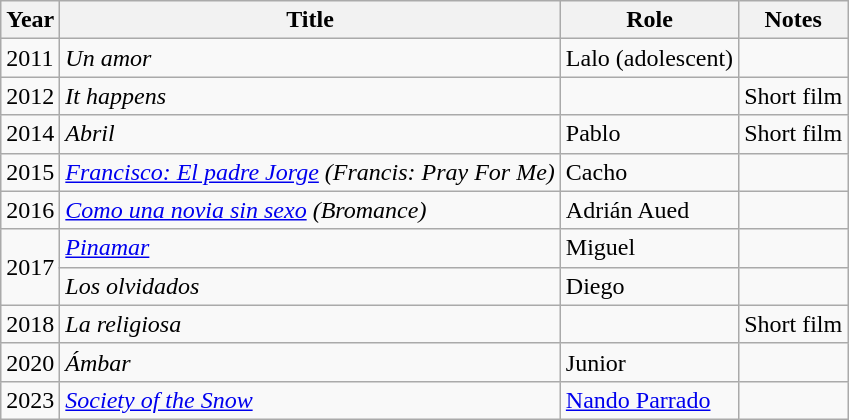<table class="wikitable">
<tr>
<th><strong>Year</strong></th>
<th><strong>Title</strong></th>
<th><strong>Role</strong></th>
<th><strong>Notes</strong></th>
</tr>
<tr>
<td>2011</td>
<td><em>Un amor</em></td>
<td>Lalo (adolescent)</td>
<td></td>
</tr>
<tr>
<td>2012</td>
<td><em>It happens</em></td>
<td></td>
<td>Short film</td>
</tr>
<tr>
<td>2014</td>
<td><em>Abril</em></td>
<td>Pablo</td>
<td>Short film</td>
</tr>
<tr>
<td>2015</td>
<td><em><a href='#'>Francisco: El padre Jorge</a> (Francis: Pray For Me)</em></td>
<td>Cacho</td>
<td></td>
</tr>
<tr>
<td>2016</td>
<td><em><a href='#'>Como una novia sin sexo</a> (Bromance)</em></td>
<td>Adrián Aued</td>
<td></td>
</tr>
<tr>
<td rowspan="2">2017</td>
<td><em><a href='#'>Pinamar</a></em></td>
<td>Miguel</td>
<td></td>
</tr>
<tr>
<td><em>Los olvidados</em></td>
<td>Diego</td>
<td></td>
</tr>
<tr>
<td>2018</td>
<td><em>La religiosa</em></td>
<td></td>
<td>Short film</td>
</tr>
<tr>
<td>2020</td>
<td><em>Ámbar</em></td>
<td>Junior</td>
<td></td>
</tr>
<tr>
<td>2023</td>
<td><em><a href='#'>Society of the Snow</a></em></td>
<td><a href='#'>Nando Parrado</a></td>
</tr>
</table>
